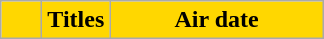<table class=wikitable style="background:#FFFFFF">
<tr>
<th style="background:#FFD700; width:20px"></th>
<th style="background:#FFD700">Titles</th>
<th style="background:#FFD700; width:135px">Air date<br>














</th>
</tr>
</table>
